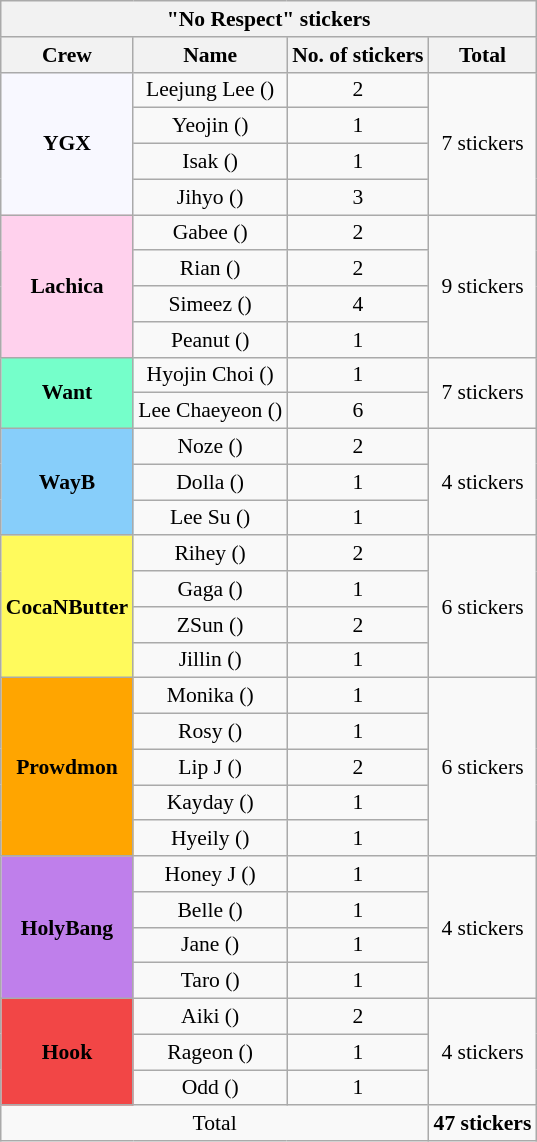<table class="wikitable sortable mw-collapsible mw-collapsed"  style="text-align:center; font-size:90%">
<tr>
<th colspan="6">"No Respect" stickers</th>
</tr>
<tr style="background:#f2f2f2;">
<th scope="col">Crew</th>
<th scope="col">Name</th>
<th scope="col">No. of stickers</th>
<th scope="col">Total</th>
</tr>
<tr>
<td rowspan="4" style="background:#F8F8FF"><strong>YGX</strong></td>
<td>Leejung Lee ()</td>
<td>2</td>
<td rowspan="4">7 stickers</td>
</tr>
<tr>
<td>Yeojin ()</td>
<td>1</td>
</tr>
<tr>
<td>Isak ()</td>
<td>1</td>
</tr>
<tr>
<td>Jihyo ()</td>
<td>3</td>
</tr>
<tr>
<td rowspan="4"  style="background:#FFD1ED"><strong>Lachica</strong></td>
<td>Gabee ()</td>
<td>2</td>
<td rowspan="4">9 stickers</td>
</tr>
<tr>
<td>Rian ()</td>
<td>2</td>
</tr>
<tr>
<td>Simeez ()</td>
<td>4</td>
</tr>
<tr>
<td>Peanut ()</td>
<td>1</td>
</tr>
<tr>
<td rowspan="2" style="background:#75FFCA"><strong>Want</strong></td>
<td>Hyojin Choi ()</td>
<td>1</td>
<td rowspan="2">7 stickers</td>
</tr>
<tr>
<td>Lee Chaeyeon ()</td>
<td>6</td>
</tr>
<tr>
<td rowspan="3"  style="background:#87CEFA"><strong>WayB</strong></td>
<td>Noze ()</td>
<td>2</td>
<td rowspan="3">4 stickers</td>
</tr>
<tr>
<td>Dolla ()</td>
<td>1</td>
</tr>
<tr>
<td>Lee Su ()</td>
<td>1</td>
</tr>
<tr>
<td rowspan="4" style="background:#FFFA5C"><strong>CocaNButter</strong></td>
<td>Rihey ()</td>
<td>2</td>
<td rowspan="4">6 stickers</td>
</tr>
<tr>
<td>Gaga ()</td>
<td>1</td>
</tr>
<tr>
<td>ZSun ()</td>
<td>2</td>
</tr>
<tr>
<td>Jillin ()</td>
<td>1</td>
</tr>
<tr>
<td rowspan="5"  style="background:orange"><strong>Prowdmon</strong></td>
<td>Monika ()</td>
<td>1</td>
<td rowspan="5">6 stickers</td>
</tr>
<tr>
<td>Rosy ()</td>
<td>1</td>
</tr>
<tr>
<td>Lip J ()</td>
<td>2</td>
</tr>
<tr>
<td>Kayday ()</td>
<td>1</td>
</tr>
<tr>
<td>Hyeily ()</td>
<td>1</td>
</tr>
<tr>
<td rowspan="4" style="background:#BF7FEB"><strong>HolyBang</strong></td>
<td>Honey J ()</td>
<td>1</td>
<td rowspan="4">4 stickers</td>
</tr>
<tr>
<td>Belle ()</td>
<td>1</td>
</tr>
<tr>
<td>Jane ()</td>
<td>1</td>
</tr>
<tr>
<td>Taro ()</td>
<td>1</td>
</tr>
<tr>
<td rowspan="3"  style="background:#F24646"><strong>Hook</strong></td>
<td>Aiki ()</td>
<td>2</td>
<td rowspan="3">4 stickers</td>
</tr>
<tr>
<td>Rageon ()</td>
<td>1</td>
</tr>
<tr>
<td>Odd ()</td>
<td>1</td>
</tr>
<tr>
<td colspan="3">Total</td>
<td><strong>47 stickers</strong></td>
</tr>
</table>
